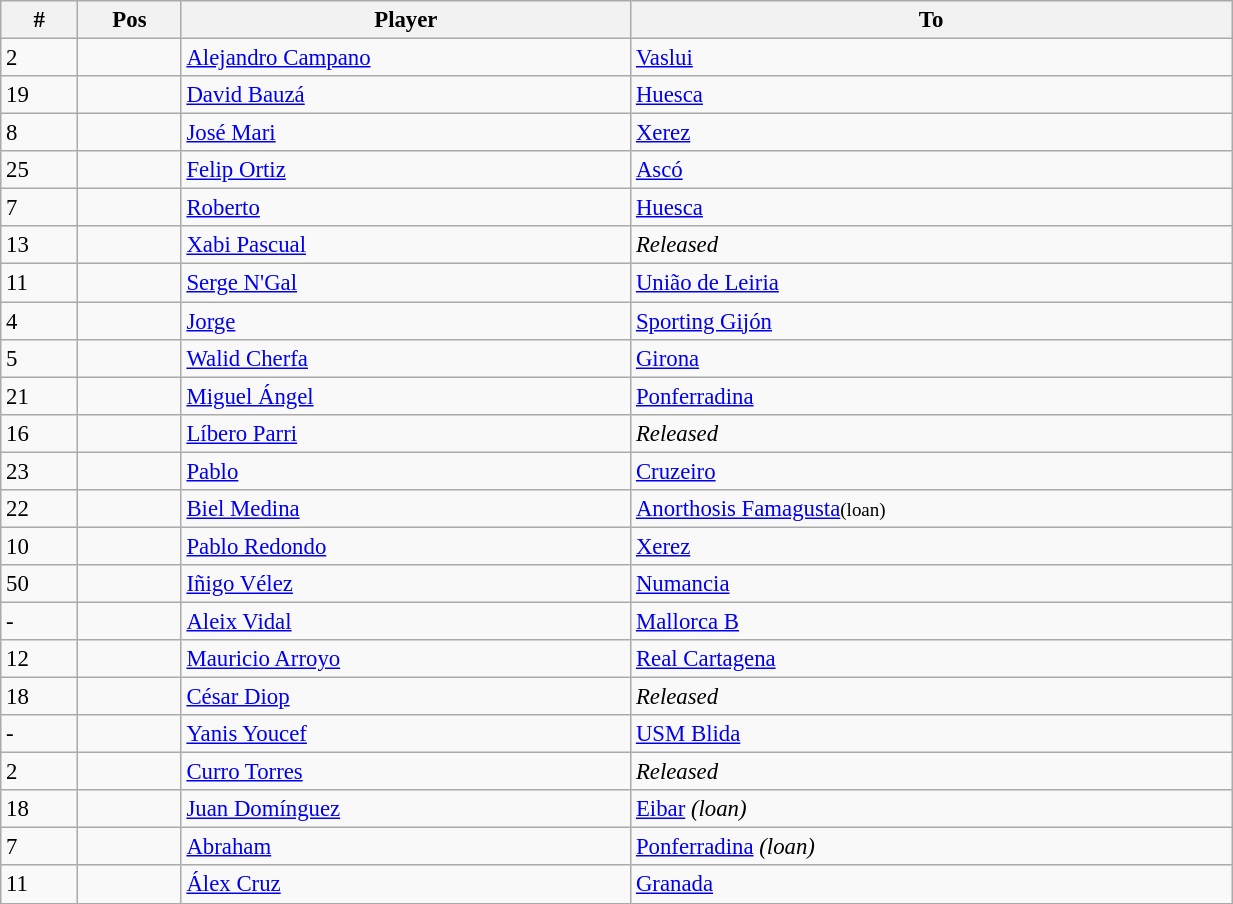<table class="wikitable" style="width:65%; text-align:center; font-size:95%; text-align:left;">
<tr>
<th>#</th>
<th>Pos</th>
<th>Player</th>
<th>To</th>
</tr>
<tr>
<td>2</td>
<td></td>
<td> <a href='#'>Alejandro Campano</a></td>
<td> <a href='#'>Vaslui</a></td>
</tr>
<tr>
<td>19</td>
<td></td>
<td> <a href='#'>David Bauzá</a></td>
<td> <a href='#'>Huesca</a></td>
</tr>
<tr>
<td>8</td>
<td></td>
<td> <a href='#'>José Mari</a></td>
<td> <a href='#'>Xerez</a></td>
</tr>
<tr>
<td>25</td>
<td></td>
<td> <a href='#'>Felip Ortiz</a></td>
<td> <a href='#'>Ascó</a></td>
</tr>
<tr>
<td>7</td>
<td></td>
<td> <a href='#'>Roberto</a></td>
<td> <a href='#'>Huesca</a></td>
</tr>
<tr>
<td>13</td>
<td></td>
<td> <a href='#'>Xabi Pascual</a></td>
<td> <em>Released</em></td>
</tr>
<tr>
<td>11</td>
<td></td>
<td> <a href='#'>Serge N'Gal</a></td>
<td> <a href='#'>União de Leiria</a></td>
</tr>
<tr>
<td>4</td>
<td></td>
<td> <a href='#'>Jorge</a></td>
<td> <a href='#'>Sporting Gijón</a></td>
</tr>
<tr>
<td>5</td>
<td></td>
<td> <a href='#'>Walid Cherfa</a></td>
<td> <a href='#'>Girona</a></td>
</tr>
<tr>
<td>21</td>
<td></td>
<td> <a href='#'>Miguel Ángel</a></td>
<td> <a href='#'>Ponferradina</a></td>
</tr>
<tr>
<td>16</td>
<td></td>
<td> <a href='#'>Líbero Parri</a></td>
<td> <em>Released</em></td>
</tr>
<tr>
<td>23</td>
<td></td>
<td> <a href='#'>Pablo</a></td>
<td> <a href='#'>Cruzeiro</a></td>
</tr>
<tr>
<td>22</td>
<td></td>
<td> <a href='#'>Biel Medina</a></td>
<td> <a href='#'>Anorthosis Famagusta</a><small>(loan)</small></td>
</tr>
<tr>
<td>10</td>
<td></td>
<td> <a href='#'>Pablo Redondo</a></td>
<td> <a href='#'>Xerez</a></td>
</tr>
<tr>
<td>50</td>
<td></td>
<td> <a href='#'>Iñigo Vélez</a></td>
<td> <a href='#'>Numancia</a></td>
</tr>
<tr>
<td>-</td>
<td></td>
<td> <a href='#'>Aleix Vidal</a></td>
<td> <a href='#'>Mallorca B</a></td>
</tr>
<tr>
<td>12</td>
<td></td>
<td> <a href='#'>Mauricio Arroyo</a></td>
<td> <a href='#'>Real Cartagena</a></td>
</tr>
<tr>
<td>18</td>
<td></td>
<td> <a href='#'>César Diop</a></td>
<td> <em>Released</em></td>
</tr>
<tr>
<td>-</td>
<td></td>
<td> <a href='#'>Yanis Youcef</a></td>
<td> <a href='#'>USM Blida</a></td>
</tr>
<tr>
<td>2</td>
<td></td>
<td> <a href='#'>Curro Torres</a></td>
<td> <em>Released</em></td>
</tr>
<tr>
<td>18</td>
<td></td>
<td> <a href='#'>Juan Domínguez</a></td>
<td> <a href='#'>Eibar</a> <em>(loan)</em></td>
</tr>
<tr>
<td>7</td>
<td></td>
<td> <a href='#'>Abraham</a></td>
<td> <a href='#'>Ponferradina</a> <em>(loan)</em></td>
</tr>
<tr>
<td>11</td>
<td></td>
<td> <a href='#'>Álex Cruz</a></td>
<td> <a href='#'>Granada</a></td>
</tr>
</table>
